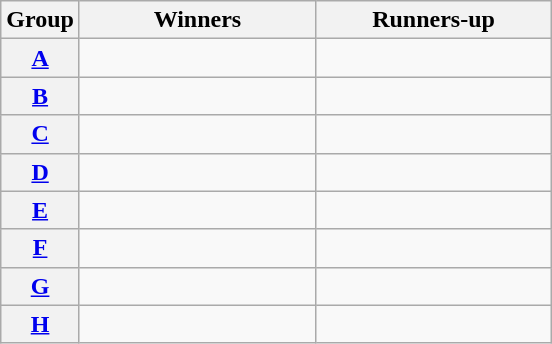<table class="wikitable">
<tr>
<th>Group</th>
<th width="150">Winners</th>
<th width="150">Runners-up</th>
</tr>
<tr>
<th><a href='#'>A</a></th>
<td></td>
<td></td>
</tr>
<tr>
<th><a href='#'>B</a></th>
<td></td>
<td></td>
</tr>
<tr>
<th><a href='#'>C</a></th>
<td></td>
<td></td>
</tr>
<tr>
<th><a href='#'>D</a></th>
<td></td>
<td></td>
</tr>
<tr>
<th><a href='#'>E</a></th>
<td></td>
<td></td>
</tr>
<tr>
<th><a href='#'>F</a></th>
<td></td>
<td></td>
</tr>
<tr>
<th><a href='#'>G</a></th>
<td></td>
<td></td>
</tr>
<tr>
<th><a href='#'>H</a></th>
<td></td>
<td></td>
</tr>
</table>
